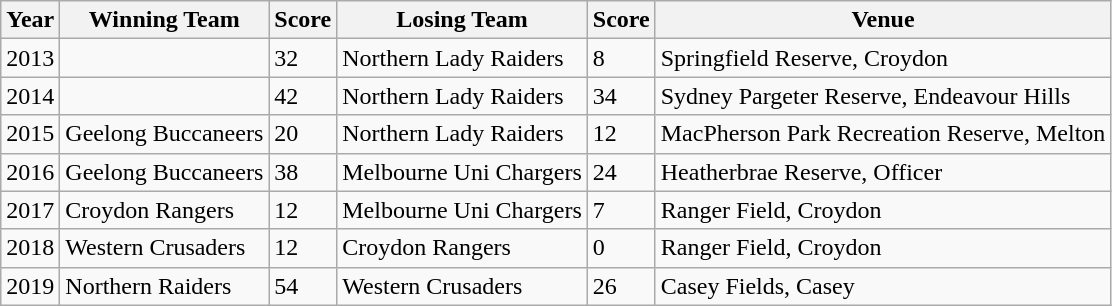<table class="wikitable">
<tr>
<th>Year</th>
<th>Winning Team</th>
<th>Score</th>
<th>Losing Team</th>
<th>Score</th>
<th>Venue</th>
</tr>
<tr>
<td>2013</td>
<td></td>
<td>32</td>
<td>Northern Lady Raiders</td>
<td>8</td>
<td>Springfield Reserve, Croydon</td>
</tr>
<tr>
<td>2014</td>
<td></td>
<td>42</td>
<td>Northern Lady Raiders</td>
<td>34</td>
<td>Sydney Pargeter Reserve, Endeavour Hills</td>
</tr>
<tr>
<td>2015</td>
<td>Geelong Buccaneers</td>
<td>20</td>
<td>Northern Lady Raiders</td>
<td>12</td>
<td>MacPherson Park Recreation Reserve, Melton</td>
</tr>
<tr>
<td>2016</td>
<td>Geelong Buccaneers</td>
<td>38</td>
<td>Melbourne Uni Chargers</td>
<td>24</td>
<td>Heatherbrae Reserve, Officer</td>
</tr>
<tr>
<td>2017</td>
<td>Croydon Rangers</td>
<td>12</td>
<td>Melbourne Uni Chargers</td>
<td>7</td>
<td>Ranger Field, Croydon</td>
</tr>
<tr>
<td>2018</td>
<td>Western Crusaders</td>
<td>12</td>
<td>Croydon Rangers</td>
<td>0</td>
<td>Ranger Field, Croydon</td>
</tr>
<tr>
<td>2019</td>
<td>Northern Raiders</td>
<td>54</td>
<td>Western Crusaders</td>
<td>26</td>
<td>Casey Fields, Casey</td>
</tr>
</table>
